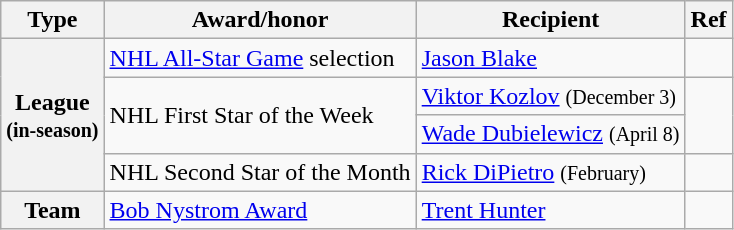<table class="wikitable">
<tr>
<th scope="col">Type</th>
<th scope="col">Award/honor</th>
<th scope="col">Recipient</th>
<th scope="col">Ref</th>
</tr>
<tr>
<th scope="row" rowspan="4">League<br><small>(in-season)</small></th>
<td><a href='#'>NHL All-Star Game</a> selection</td>
<td><a href='#'>Jason Blake</a></td>
<td></td>
</tr>
<tr>
<td rowspan="2">NHL First Star of the Week</td>
<td><a href='#'>Viktor Kozlov</a> <small>(December 3)</small></td>
<td rowspan="2"></td>
</tr>
<tr>
<td><a href='#'>Wade Dubielewicz</a> <small>(April 8)</small></td>
</tr>
<tr>
<td>NHL Second Star of the Month</td>
<td><a href='#'>Rick DiPietro</a> <small>(February)</small></td>
<td></td>
</tr>
<tr>
<th scope="row">Team</th>
<td><a href='#'>Bob Nystrom Award</a></td>
<td><a href='#'>Trent Hunter</a></td>
<td></td>
</tr>
</table>
